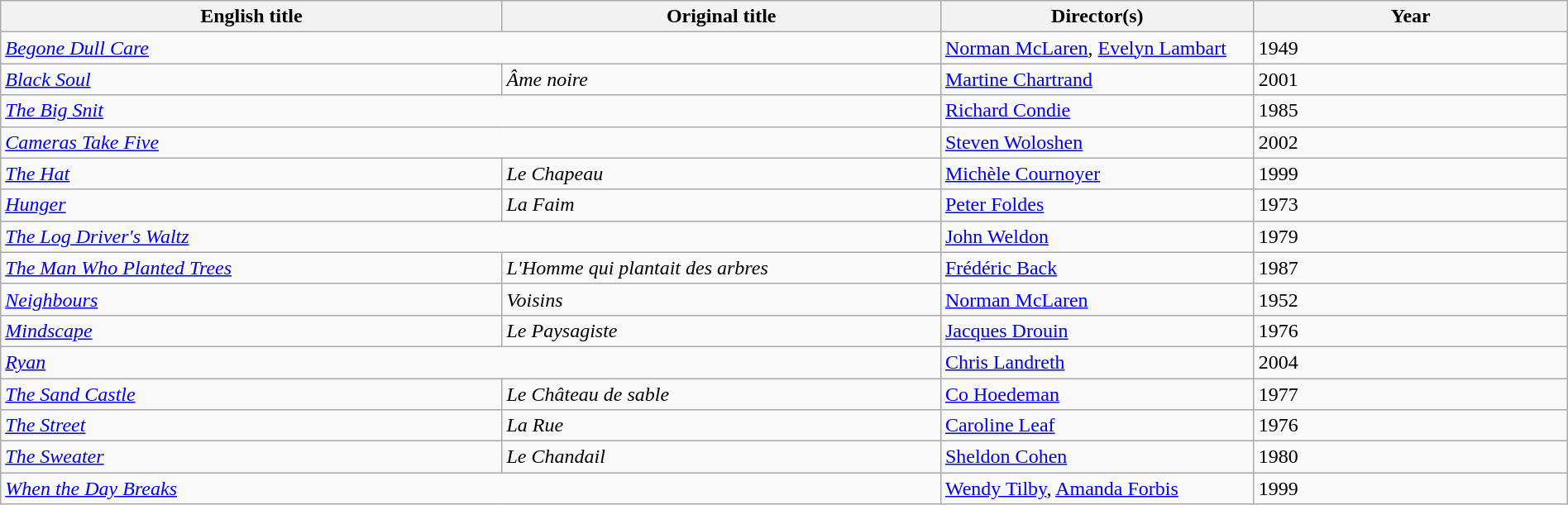<table class="wikitable" width=100%>
<tr>
<th scope="col" width="32%">English title</th>
<th scope="col" width="28%">Original title</th>
<th scope="col" width="20%">Director(s)</th>
<th scope="col" width="20%">Year</th>
</tr>
<tr>
<td colspan=2><em><a href='#'>Begone Dull Care</a></em></td>
<td><a href='#'>Norman McLaren</a>, <a href='#'>Evelyn Lambart</a></td>
<td>1949</td>
</tr>
<tr>
<td><em><a href='#'>Black Soul</a></em></td>
<td><em>Âme noire</em></td>
<td><a href='#'>Martine Chartrand</a></td>
<td>2001</td>
</tr>
<tr>
<td colspan=2><em><a href='#'>The Big Snit</a></em></td>
<td><a href='#'>Richard Condie</a></td>
<td>1985</td>
</tr>
<tr>
<td colspan=2><em><a href='#'>Cameras Take Five</a></em></td>
<td><a href='#'>Steven Woloshen</a></td>
<td>2002</td>
</tr>
<tr>
<td><em><a href='#'>The Hat</a></em></td>
<td><em>Le Chapeau</em></td>
<td><a href='#'>Michèle Cournoyer</a></td>
<td>1999</td>
</tr>
<tr>
<td><em><a href='#'>Hunger</a></em></td>
<td><em>La Faim</em></td>
<td><a href='#'>Peter Foldes</a></td>
<td>1973</td>
</tr>
<tr>
<td colspan=2><em><a href='#'>The Log Driver's Waltz</a></em></td>
<td><a href='#'>John Weldon</a></td>
<td>1979</td>
</tr>
<tr>
<td><em><a href='#'>The Man Who Planted Trees</a></em></td>
<td><em>L'Homme qui plantait des arbres</em></td>
<td><a href='#'>Frédéric Back</a></td>
<td>1987</td>
</tr>
<tr>
<td><em><a href='#'>Neighbours</a></em></td>
<td><em>Voisins</em></td>
<td><a href='#'>Norman McLaren</a></td>
<td>1952</td>
</tr>
<tr>
<td><em><a href='#'>Mindscape</a></em></td>
<td><em>Le Paysagiste</em></td>
<td><a href='#'>Jacques Drouin</a></td>
<td>1976</td>
</tr>
<tr>
<td colspan=2><em><a href='#'>Ryan</a></em></td>
<td><a href='#'>Chris Landreth</a></td>
<td>2004</td>
</tr>
<tr>
<td><em><a href='#'>The Sand Castle</a></em></td>
<td><em>Le Château de sable</em></td>
<td><a href='#'>Co Hoedeman</a></td>
<td>1977</td>
</tr>
<tr>
<td><em><a href='#'>The Street</a></em></td>
<td><em>La Rue</em></td>
<td><a href='#'>Caroline Leaf</a></td>
<td>1976</td>
</tr>
<tr>
<td><em><a href='#'>The Sweater</a></em></td>
<td><em>Le Chandail</em></td>
<td><a href='#'>Sheldon Cohen</a></td>
<td>1980</td>
</tr>
<tr>
<td colspan=2><em><a href='#'>When the Day Breaks</a></em></td>
<td><a href='#'>Wendy Tilby</a>, <a href='#'>Amanda Forbis</a></td>
<td>1999</td>
</tr>
</table>
